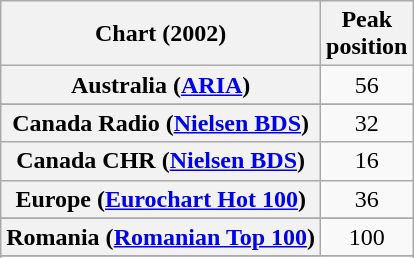<table class="wikitable sortable plainrowheaders" style="text-align:center">
<tr>
<th>Chart (2002)</th>
<th>Peak<br>position</th>
</tr>
<tr>
<th scope="row">Australia (<a href='#'>ARIA</a>)</th>
<td>56</td>
</tr>
<tr>
</tr>
<tr>
</tr>
<tr>
</tr>
<tr>
<th scope="row">Canada Radio (<a href='#'>Nielsen BDS</a>)</th>
<td>32</td>
</tr>
<tr>
<th scope="row">Canada CHR (<a href='#'>Nielsen BDS</a>)</th>
<td>16</td>
</tr>
<tr>
<th scope="row">Europe (<a href='#'>Eurochart Hot 100</a>)</th>
<td>36</td>
</tr>
<tr>
</tr>
<tr>
</tr>
<tr>
</tr>
<tr>
</tr>
<tr>
</tr>
<tr>
<th scope="row">Romania (<a href='#'>Romanian Top 100</a>)</th>
<td>100</td>
</tr>
<tr>
</tr>
<tr>
</tr>
<tr>
</tr>
<tr>
</tr>
<tr>
</tr>
<tr>
</tr>
<tr>
</tr>
<tr>
</tr>
<tr>
</tr>
</table>
